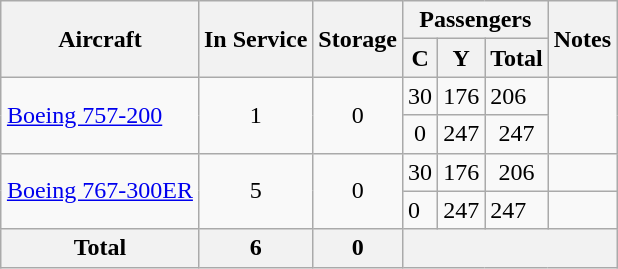<table class="wikitable toccolours" border="1" cellpadding="3" style="border-collapse:collapse; margin:auto;">
<tr>
<th rowspan=2>Aircraft</th>
<th rowspan=2>In Service</th>
<th rowspan=2>Storage</th>
<th colspan=3>Passengers</th>
<th rowspan=2>Notes</th>
</tr>
<tr>
<th><abbr>C</abbr></th>
<th><abbr>Y</abbr></th>
<th>Total</th>
</tr>
<tr>
<td rowspan="2"><a href='#'>Boeing 757-200</a></td>
<td rowspan="2" align="center">1</td>
<td rowspan="2" align="center">0</td>
<td>30</td>
<td>176</td>
<td>206</td>
<td rowspan="2"></td>
</tr>
<tr>
<td align="center">0</td>
<td align="center">247</td>
<td align="center">247</td>
</tr>
<tr>
<td rowspan="2"><a href='#'>Boeing 767-300ER</a></td>
<td rowspan="2" align="center">5</td>
<td rowspan="2" align="center">0</td>
<td align="center">30</td>
<td align="center">176</td>
<td align="center">206</td>
<td></td>
</tr>
<tr>
<td>0</td>
<td>247</td>
<td>247</td>
<td></td>
</tr>
<tr>
<th>Total</th>
<th>6</th>
<th>0</th>
<th colspan=4></th>
</tr>
</table>
